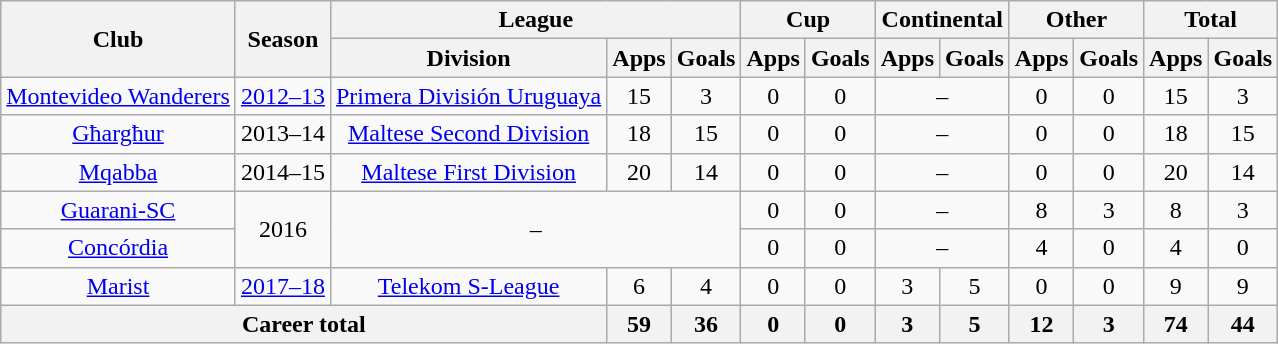<table class="wikitable" style="text-align: center">
<tr>
<th rowspan="2">Club</th>
<th rowspan="2">Season</th>
<th colspan="3">League</th>
<th colspan="2">Cup</th>
<th colspan="2">Continental</th>
<th colspan="2">Other</th>
<th colspan="2">Total</th>
</tr>
<tr>
<th>Division</th>
<th>Apps</th>
<th>Goals</th>
<th>Apps</th>
<th>Goals</th>
<th>Apps</th>
<th>Goals</th>
<th>Apps</th>
<th>Goals</th>
<th>Apps</th>
<th>Goals</th>
</tr>
<tr>
<td><a href='#'>Montevideo Wanderers</a></td>
<td><a href='#'>2012–13</a></td>
<td><a href='#'>Primera División Uruguaya</a></td>
<td>15</td>
<td>3</td>
<td>0</td>
<td>0</td>
<td colspan="2">–</td>
<td>0</td>
<td>0</td>
<td>15</td>
<td>3</td>
</tr>
<tr>
<td><a href='#'>Għargħur</a></td>
<td>2013–14</td>
<td><a href='#'>Maltese Second Division</a></td>
<td>18</td>
<td>15</td>
<td>0</td>
<td>0</td>
<td colspan="2">–</td>
<td>0</td>
<td>0</td>
<td>18</td>
<td>15</td>
</tr>
<tr>
<td><a href='#'>Mqabba</a></td>
<td>2014–15</td>
<td><a href='#'>Maltese First Division</a></td>
<td>20</td>
<td>14</td>
<td>0</td>
<td>0</td>
<td colspan="2">–</td>
<td>0</td>
<td>0</td>
<td>20</td>
<td>14</td>
</tr>
<tr>
<td><a href='#'>Guarani-SC</a></td>
<td rowspan="2">2016</td>
<td colspan="3" rowspan="2">–</td>
<td>0</td>
<td>0</td>
<td colspan="2">–</td>
<td>8</td>
<td>3</td>
<td>8</td>
<td>3</td>
</tr>
<tr>
<td><a href='#'>Concórdia</a></td>
<td>0</td>
<td>0</td>
<td colspan="2">–</td>
<td>4</td>
<td>0</td>
<td>4</td>
<td>0</td>
</tr>
<tr>
<td><a href='#'>Marist</a></td>
<td><a href='#'>2017–18</a></td>
<td><a href='#'>Telekom S-League</a></td>
<td>6</td>
<td>4</td>
<td>0</td>
<td>0</td>
<td>3</td>
<td>5</td>
<td>0</td>
<td>0</td>
<td>9</td>
<td>9</td>
</tr>
<tr>
<th colspan="3"><strong>Career total</strong></th>
<th>59</th>
<th>36</th>
<th>0</th>
<th>0</th>
<th>3</th>
<th>5</th>
<th>12</th>
<th>3</th>
<th>74</th>
<th>44</th>
</tr>
</table>
